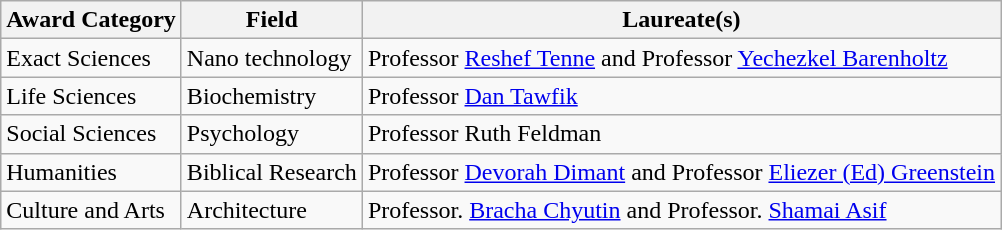<table class="wikitable">
<tr>
<th>Award Category</th>
<th>Field</th>
<th>Laureate(s)</th>
</tr>
<tr>
<td>Exact Sciences</td>
<td>Nano technology</td>
<td>Professor <a href='#'>Reshef Tenne</a> and Professor <a href='#'>Yechezkel Barenholtz</a></td>
</tr>
<tr>
<td>Life Sciences</td>
<td>Biochemistry</td>
<td>Professor <a href='#'>Dan Tawfik</a></td>
</tr>
<tr>
<td>Social Sciences</td>
<td>Psychology</td>
<td>Professor Ruth Feldman</td>
</tr>
<tr>
<td>Humanities</td>
<td>Biblical Research</td>
<td>Professor <a href='#'>Devorah Dimant</a> and Professor <a href='#'>Eliezer (Ed) Greenstein</a></td>
</tr>
<tr>
<td>Culture and Arts</td>
<td>Architecture</td>
<td>Professor. <a href='#'>Bracha Chyutin</a> and Professor. <a href='#'>Shamai Asif</a></td>
</tr>
</table>
